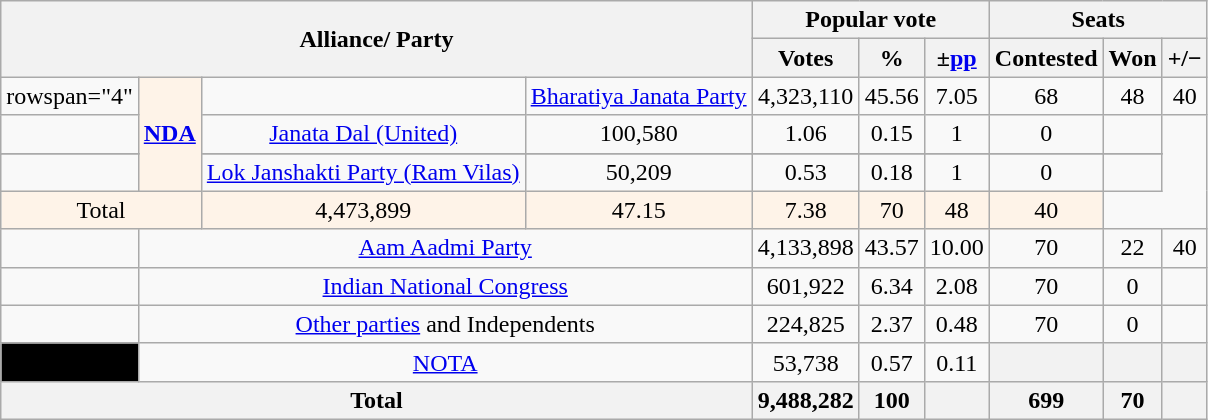<table class="wikitable sortable" align="center" style="text-align:center; style="font-size:85%;margin:auto">
<tr>
<th colspan="4" rowspan="2">Alliance/ Party</th>
<th colspan="3">Popular vote</th>
<th colspan="3">Seats</th>
</tr>
<tr>
<th>Votes</th>
<th>%</th>
<th>±<a href='#'>pp</a></th>
<th>Contested</th>
<th>Won</th>
<th><strong>+/−</strong></th>
</tr>
<tr>
<td>rowspan="4" </td>
<th rowspan="4" style="background:#fef3e8"><a href='#'>NDA</a></th>
<td></td>
<td><a href='#'>Bharatiya Janata Party</a></td>
<td>4,323,110</td>
<td>45.56</td>
<td>7.05</td>
<td>68</td>
<td>48</td>
<td> 40</td>
</tr>
<tr>
<td></td>
<td><a href='#'>Janata Dal (United)</a></td>
<td>100,580</td>
<td>1.06</td>
<td>0.15</td>
<td>1</td>
<td>0</td>
<td></td>
</tr>
<tr>
</tr>
<tr>
<td></td>
<td><a href='#'>Lok Janshakti Party (Ram Vilas)</a></td>
<td>50,209</td>
<td>0.53</td>
<td>0.18</td>
<td>1</td>
<td>0</td>
<td></td>
</tr>
<tr>
<td colspan="2" style="color:black;background:#fef3e8">Total</td>
<td style="color:black;background:#fef3e8">4,473,899</td>
<td style="color:black;background:#fef3e8">47.15</td>
<td style="color:black;background:#fef3e8">7.38</td>
<td style="color:black;background:#fef3e8">70</td>
<td style="color:black;background:#fef3e8">48</td>
<td style="color:black;background:#fef3e8">40</td>
</tr>
<tr>
<td></td>
<td colspan="3"><a href='#'>Aam Aadmi Party</a></td>
<td>4,133,898</td>
<td>43.57</td>
<td>10.00</td>
<td>70</td>
<td>22</td>
<td>40</td>
</tr>
<tr>
<td></td>
<td colspan="3"><a href='#'>Indian National Congress</a></td>
<td>601,922</td>
<td>6.34</td>
<td>2.08</td>
<td>70</td>
<td>0</td>
<td></td>
</tr>
<tr>
<td></td>
<td colspan="3"><a href='#'>Other parties</a> and Independents</td>
<td>224,825</td>
<td>2.37</td>
<td>0.48</td>
<td>70</td>
<td>0</td>
<td></td>
</tr>
<tr>
<td style="background:Black; color:White"></td>
<td colspan="3"><a href='#'>NOTA</a></td>
<td>53,738</td>
<td>0.57</td>
<td>0.11</td>
<th></th>
<th></th>
<th></th>
</tr>
<tr>
<th colspan="4" style="text-align:center;">Total</th>
<th style="text-align:center;">9,488,282</th>
<th style="text-align:center;">100</th>
<th style="text-align:center;"></th>
<th style="text-align:center;">699</th>
<th style="text-align:center;">70</th>
<th style="text-align:center;"></th>
</tr>
</table>
